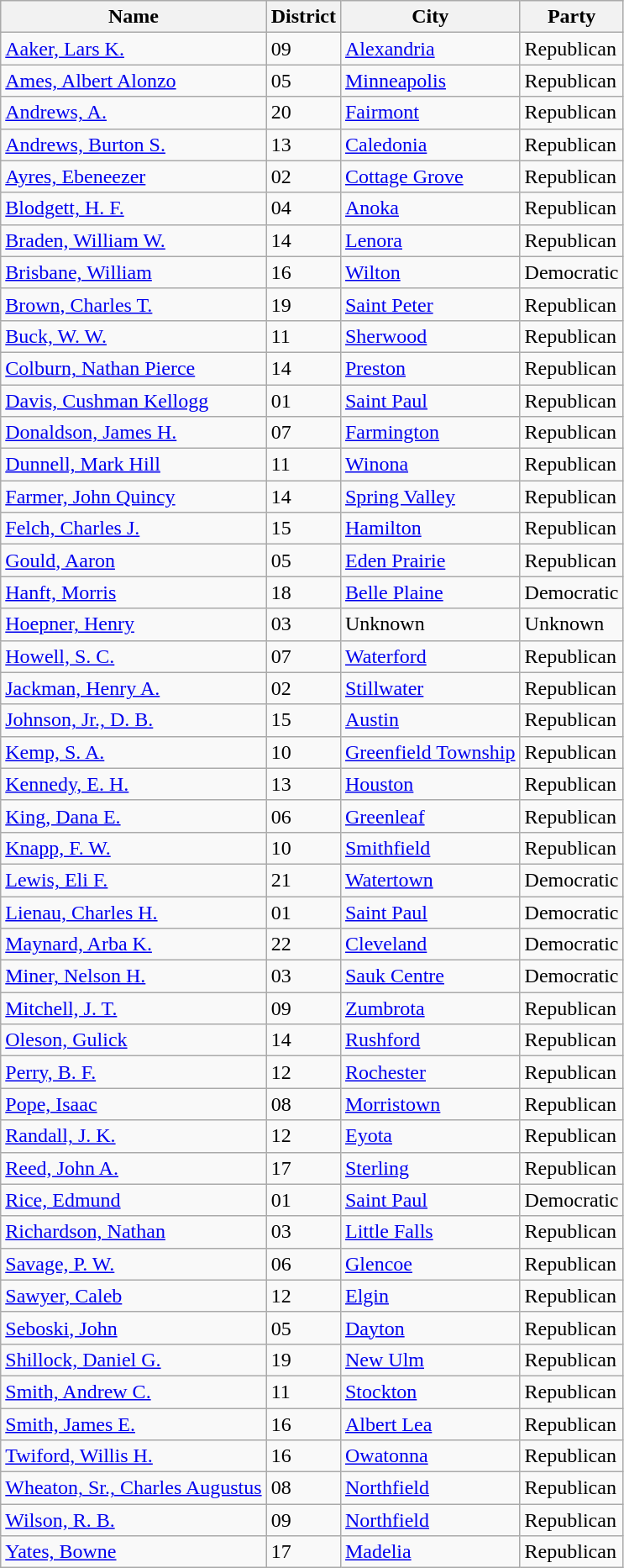<table class="wikitable sortable">
<tr>
<th>Name</th>
<th>District</th>
<th>City</th>
<th>Party</th>
</tr>
<tr>
<td><a href='#'>Aaker, Lars K.</a></td>
<td>09</td>
<td><a href='#'>Alexandria</a></td>
<td>Republican</td>
</tr>
<tr>
<td><a href='#'>Ames, Albert Alonzo</a></td>
<td>05</td>
<td><a href='#'>Minneapolis</a></td>
<td>Republican</td>
</tr>
<tr>
<td><a href='#'>Andrews, A.</a></td>
<td>20</td>
<td><a href='#'>Fairmont</a></td>
<td>Republican</td>
</tr>
<tr>
<td><a href='#'>Andrews, Burton S.</a></td>
<td>13</td>
<td><a href='#'>Caledonia</a></td>
<td>Republican</td>
</tr>
<tr>
<td><a href='#'>Ayres, Ebeneezer</a></td>
<td>02</td>
<td><a href='#'>Cottage Grove</a></td>
<td>Republican</td>
</tr>
<tr>
<td><a href='#'>Blodgett, H. F.</a></td>
<td>04</td>
<td><a href='#'>Anoka</a></td>
<td>Republican</td>
</tr>
<tr>
<td><a href='#'>Braden, William W.</a></td>
<td>14</td>
<td><a href='#'>Lenora</a></td>
<td>Republican</td>
</tr>
<tr>
<td><a href='#'>Brisbane, William</a></td>
<td>16</td>
<td><a href='#'>Wilton</a></td>
<td>Democratic</td>
</tr>
<tr>
<td><a href='#'>Brown, Charles T.</a></td>
<td>19</td>
<td><a href='#'>Saint Peter</a></td>
<td>Republican</td>
</tr>
<tr>
<td><a href='#'>Buck, W. W.</a></td>
<td>11</td>
<td><a href='#'>Sherwood</a></td>
<td>Republican</td>
</tr>
<tr>
<td><a href='#'>Colburn, Nathan Pierce</a></td>
<td>14</td>
<td><a href='#'>Preston</a></td>
<td>Republican</td>
</tr>
<tr>
<td><a href='#'>Davis, Cushman Kellogg</a></td>
<td>01</td>
<td><a href='#'>Saint Paul</a></td>
<td>Republican</td>
</tr>
<tr>
<td><a href='#'>Donaldson, James H.</a></td>
<td>07</td>
<td><a href='#'>Farmington</a></td>
<td>Republican</td>
</tr>
<tr>
<td><a href='#'>Dunnell, Mark Hill</a></td>
<td>11</td>
<td><a href='#'>Winona</a></td>
<td>Republican</td>
</tr>
<tr>
<td><a href='#'>Farmer, John Quincy</a></td>
<td>14</td>
<td><a href='#'>Spring Valley</a></td>
<td>Republican</td>
</tr>
<tr>
<td><a href='#'>Felch, Charles J.</a></td>
<td>15</td>
<td><a href='#'>Hamilton</a></td>
<td>Republican</td>
</tr>
<tr>
<td><a href='#'>Gould, Aaron</a></td>
<td>05</td>
<td><a href='#'>Eden Prairie</a></td>
<td>Republican</td>
</tr>
<tr>
<td><a href='#'>Hanft, Morris</a></td>
<td>18</td>
<td><a href='#'>Belle Plaine</a></td>
<td>Democratic</td>
</tr>
<tr>
<td><a href='#'>Hoepner, Henry</a></td>
<td>03</td>
<td>Unknown</td>
<td>Unknown</td>
</tr>
<tr>
<td><a href='#'>Howell, S. C.</a></td>
<td>07</td>
<td><a href='#'>Waterford</a></td>
<td>Republican</td>
</tr>
<tr>
<td><a href='#'>Jackman, Henry A.</a></td>
<td>02</td>
<td><a href='#'>Stillwater</a></td>
<td>Republican</td>
</tr>
<tr>
<td><a href='#'>Johnson, Jr., D. B.</a></td>
<td>15</td>
<td><a href='#'>Austin</a></td>
<td>Republican</td>
</tr>
<tr>
<td><a href='#'>Kemp, S. A.</a></td>
<td>10</td>
<td><a href='#'>Greenfield Township</a></td>
<td>Republican</td>
</tr>
<tr>
<td><a href='#'>Kennedy, E. H.</a></td>
<td>13</td>
<td><a href='#'>Houston</a></td>
<td>Republican</td>
</tr>
<tr>
<td><a href='#'>King, Dana E.</a></td>
<td>06</td>
<td><a href='#'>Greenleaf</a></td>
<td>Republican</td>
</tr>
<tr>
<td><a href='#'>Knapp, F. W.</a></td>
<td>10</td>
<td><a href='#'>Smithfield</a></td>
<td>Republican</td>
</tr>
<tr>
<td><a href='#'>Lewis, Eli F.</a></td>
<td>21</td>
<td><a href='#'>Watertown</a></td>
<td>Democratic</td>
</tr>
<tr>
<td><a href='#'>Lienau, Charles H.</a></td>
<td>01</td>
<td><a href='#'>Saint Paul</a></td>
<td>Democratic</td>
</tr>
<tr>
<td><a href='#'>Maynard, Arba K.</a></td>
<td>22</td>
<td><a href='#'>Cleveland</a></td>
<td>Democratic</td>
</tr>
<tr>
<td><a href='#'>Miner, Nelson H.</a></td>
<td>03</td>
<td><a href='#'>Sauk Centre</a></td>
<td>Democratic</td>
</tr>
<tr>
<td><a href='#'>Mitchell, J. T.</a></td>
<td>09</td>
<td><a href='#'>Zumbrota</a></td>
<td>Republican</td>
</tr>
<tr>
<td><a href='#'>Oleson, Gulick</a></td>
<td>14</td>
<td><a href='#'>Rushford</a></td>
<td>Republican</td>
</tr>
<tr>
<td><a href='#'>Perry, B. F.</a></td>
<td>12</td>
<td><a href='#'>Rochester</a></td>
<td>Republican</td>
</tr>
<tr>
<td><a href='#'>Pope, Isaac</a></td>
<td>08</td>
<td><a href='#'>Morristown</a></td>
<td>Republican</td>
</tr>
<tr>
<td><a href='#'>Randall, J. K.</a></td>
<td>12</td>
<td><a href='#'>Eyota</a></td>
<td>Republican</td>
</tr>
<tr>
<td><a href='#'>Reed, John A.</a></td>
<td>17</td>
<td><a href='#'>Sterling</a></td>
<td>Republican</td>
</tr>
<tr>
<td><a href='#'>Rice, Edmund</a></td>
<td>01</td>
<td><a href='#'>Saint Paul</a></td>
<td>Democratic</td>
</tr>
<tr>
<td><a href='#'>Richardson, Nathan</a></td>
<td>03</td>
<td><a href='#'>Little Falls</a></td>
<td>Republican</td>
</tr>
<tr>
<td><a href='#'>Savage, P. W.</a></td>
<td>06</td>
<td><a href='#'>Glencoe</a></td>
<td>Republican</td>
</tr>
<tr>
<td><a href='#'>Sawyer, Caleb</a></td>
<td>12</td>
<td><a href='#'>Elgin</a></td>
<td>Republican</td>
</tr>
<tr>
<td><a href='#'>Seboski, John</a></td>
<td>05</td>
<td><a href='#'>Dayton</a></td>
<td>Republican</td>
</tr>
<tr>
<td><a href='#'>Shillock, Daniel G.</a></td>
<td>19</td>
<td><a href='#'>New Ulm</a></td>
<td>Republican</td>
</tr>
<tr>
<td><a href='#'>Smith, Andrew C.</a></td>
<td>11</td>
<td><a href='#'>Stockton</a></td>
<td>Republican</td>
</tr>
<tr>
<td><a href='#'>Smith, James E.</a></td>
<td>16</td>
<td><a href='#'>Albert Lea</a></td>
<td>Republican</td>
</tr>
<tr>
<td><a href='#'>Twiford, Willis H.</a></td>
<td>16</td>
<td><a href='#'>Owatonna</a></td>
<td>Republican</td>
</tr>
<tr>
<td><a href='#'>Wheaton, Sr., Charles Augustus</a></td>
<td>08</td>
<td><a href='#'>Northfield</a></td>
<td>Republican</td>
</tr>
<tr>
<td><a href='#'>Wilson, R. B.</a></td>
<td>09</td>
<td><a href='#'>Northfield</a></td>
<td>Republican</td>
</tr>
<tr>
<td><a href='#'>Yates, Bowne</a></td>
<td>17</td>
<td><a href='#'>Madelia</a></td>
<td>Republican</td>
</tr>
</table>
